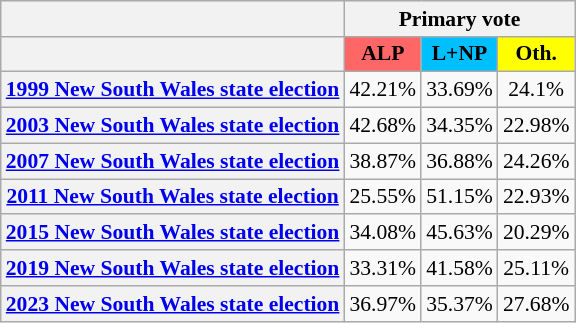<table class="wikitable sortable mw-collapsible toccolours" align="left" cellpadding="4" cellspacing="0" style="margin-right: .5em; margin-top: .4em;font-size: 90%;">
<tr>
<th style="background:#; text-align:center;"></th>
<th colspan="3" style="background:#; text-align:center;">Primary vote</th>
</tr>
<tr>
<th style="background:#; text-align:center;"></th>
<th style="background:#f66; text-align:center;">ALP</th>
<th style="background:#00bfff; text-align:center;">L+NP</th>
<th style="background:#ff0; text-align:center;">Oth.</th>
</tr>
<tr>
<th style="text-align:center;" bgcolor=""><a href='#'>1999 New South Wales state election</a></th>
<td style="text-align:center;" bgcolor="">42.21%</td>
<td style="text-align:center;" bgcolor="">33.69%</td>
<td style="text-align:center;" bgcolor="">24.1%</td>
</tr>
<tr>
<th style="text-align:center;" bgcolor=""><a href='#'>2003 New South Wales state election</a></th>
<td style="text-align:center;" bgcolor="">42.68%</td>
<td style="text-align:center;" bgcolor="">34.35%</td>
<td style="text-align:center;" bgcolor="">22.98%</td>
</tr>
<tr>
<th style="text-align:center;" bgcolor=""><a href='#'>2007 New South Wales state election</a></th>
<td style="text-align:center;" bgcolor="">38.87%</td>
<td style="text-align:center;" bgcolor="">36.88%</td>
<td style="text-align:center;" bgcolor="">24.26%</td>
</tr>
<tr>
<th style="text-align:center;" bgcolor=""><a href='#'>2011 New South Wales state election</a></th>
<td style="text-align:center;" bgcolor="">25.55%</td>
<td style="text-align:center;" bgcolor="">51.15%</td>
<td style="text-align:center;" bgcolor="">22.93%</td>
</tr>
<tr>
<th style="text-align:center;" bgcolor=""><a href='#'>2015 New South Wales state election</a></th>
<td style="text-align:center;" bgcolor="">34.08%</td>
<td style="text-align:center;" bgcolor="">45.63%</td>
<td style="text-align:center;" bgcolor="">20.29%</td>
</tr>
<tr>
<th style="text-align:center;" bgcolor=""><a href='#'>2019 New South Wales state election</a></th>
<td style="text-align:center;" bgcolor="">33.31%</td>
<td style="text-align:center;" bgcolor="">41.58%</td>
<td style="text-align:center;" bgcolor="">25.11%</td>
</tr>
<tr>
<th style="text-align:center;" bgcolor=""><a href='#'>2023 New South Wales state election</a></th>
<td style="text-align:center;" bgcolor="">36.97%</td>
<td style="text-align:center;" bgcolor="">35.37%</td>
<td style="text-align:center;" bgcolor="">27.68%</td>
</tr>
</table>
